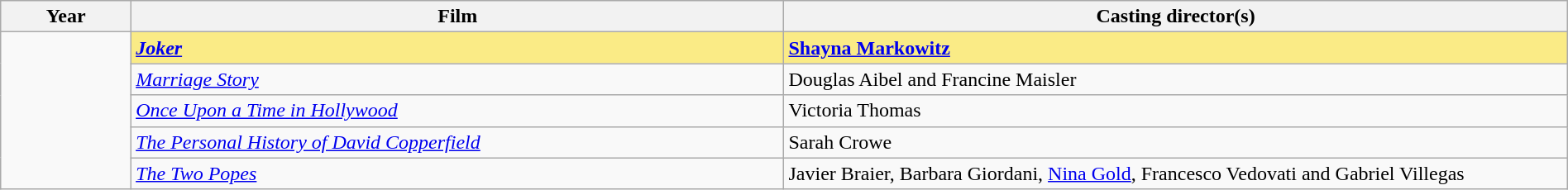<table class="wikitable" style="width:100%;" cellpadding="5">
<tr>
<th style="width:5%;">Year</th>
<th style="width:25%;">Film</th>
<th style="width:30%;">Casting director(s)</th>
</tr>
<tr>
<td rowspan="5"></td>
<td style="background:#FAEB86"><strong><em><a href='#'>Joker</a></em></strong></td>
<td style="background:#FAEB86"><strong><a href='#'>Shayna Markowitz</a></strong></td>
</tr>
<tr>
<td><em><a href='#'>Marriage Story</a></em></td>
<td>Douglas Aibel and Francine Maisler</td>
</tr>
<tr>
<td><em><a href='#'>Once Upon a Time in Hollywood</a></em></td>
<td>Victoria Thomas</td>
</tr>
<tr>
<td><em><a href='#'>The Personal History of David Copperfield</a></em></td>
<td>Sarah Crowe</td>
</tr>
<tr>
<td><em><a href='#'>The Two Popes</a></em></td>
<td>Javier Braier, Barbara Giordani, <a href='#'>Nina Gold</a>, Francesco Vedovati and Gabriel Villegas</td>
</tr>
</table>
